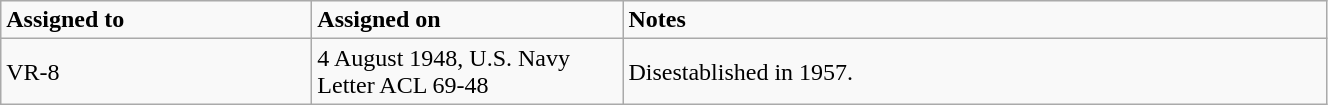<table class="wikitable" style="width: 70%;">
<tr>
<td style="width: 200px;"><strong>Assigned to</strong></td>
<td style="width: 200px;"><strong>Assigned on</strong></td>
<td><strong>Notes</strong></td>
</tr>
<tr>
<td>VR-8</td>
<td>4 August 1948, U.S. Navy Letter ACL 69-48</td>
<td>Disestablished in 1957.</td>
</tr>
</table>
